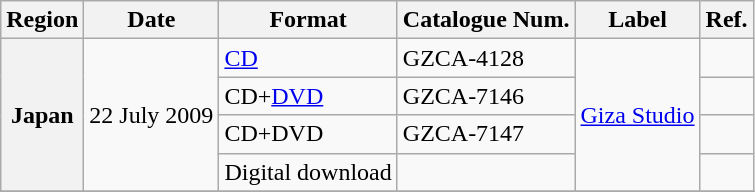<table class="wikitable sortable plainrowheaders">
<tr>
<th scope="col">Region</th>
<th scope="col">Date</th>
<th scope="col">Format</th>
<th scope="col">Catalogue Num.</th>
<th scope="col">Label</th>
<th scope="col">Ref.</th>
</tr>
<tr>
<th scope="row" rowspan="4">Japan</th>
<td rowspan="4">22 July 2009</td>
<td><a href='#'>CD</a></td>
<td>GZCA-4128</td>
<td rowspan="4"><a href='#'>Giza Studio</a></td>
<td></td>
</tr>
<tr>
<td>CD+<a href='#'>DVD</a> </td>
<td>GZCA-7146</td>
<td></td>
</tr>
<tr>
<td>CD+DVD </td>
<td>GZCA-7147</td>
<td></td>
</tr>
<tr>
<td>Digital download</td>
<td></td>
<td></td>
</tr>
<tr>
</tr>
</table>
